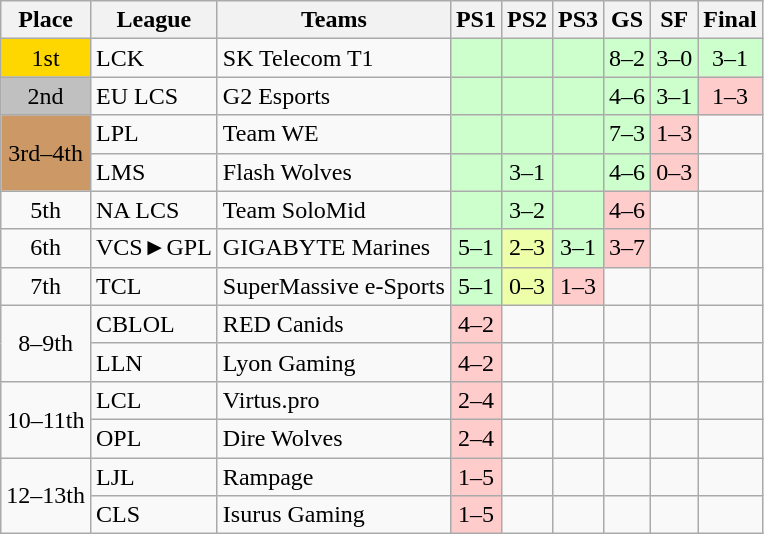<table class="wikitable" style="text-align:center; white-space:nowrap;">
<tr>
<th>Place</th>
<th>League</th>
<th>Teams</th>
<th title="Play-in Stage round 1">PS1</th>
<th title="Play-in Stage round 2">PS2</th>
<th>PS3</th>
<th title="Group Stage">GS</th>
<th title="Semifinals">SF</th>
<th>Final</th>
</tr>
<tr>
<td style="background-color: gold;">1st</td>
<td title="League of Legends Champions Korea" style="text-align: left;">LCK</td>
<td style="text-align: left;">SK Telecom T1</td>
<td style="background-color: #ccffcc;"></td>
<td style="background-color: #ccffcc;"></td>
<td style="background-color: #ccffcc;"></td>
<td style="background-color: #ccffcc;">8–2</td>
<td style="background-color: #ccffcc;">3–0</td>
<td style="background-color: #ccffcc;">3–1</td>
</tr>
<tr>
<td style="background-color: silver;">2nd</td>
<td title="European League of Legends Championship Series" style="text-align: left;">EU LCS</td>
<td style="text-align: left;">G2 Esports</td>
<td style="background-color: #ccffcc;"></td>
<td style="background-color: #ccffcc;"></td>
<td style="background-color: #ccffcc;"></td>
<td style="background-color: #ccffcc;">4–6</td>
<td style="background-color: #ccffcc;">3–1</td>
<td style="background-color: #ffcccc;">1–3</td>
</tr>
<tr>
<td rowspan="2" style="background-color: #c96;">3rd–4th</td>
<td title="League of Legends Pro League" style="text-align: left;">LPL</td>
<td style="text-align: left;">Team WE</td>
<td style="background-color: #ccffcc;"></td>
<td style="background-color: #ccffcc;"></td>
<td style="background-color: #ccffcc;"></td>
<td style="background-color: #ccffcc;">7–3</td>
<td style="background-color: #ffcccc;">1–3</td>
<td></td>
</tr>
<tr>
<td title="League of Legends Master Series" style="text-align: left;">LMS</td>
<td style="text-align: left;">Flash Wolves</td>
<td style="background-color: #ccffcc;"></td>
<td style="background-color: #ccffcc;">3–1</td>
<td style="background-color: #ccffcc;"></td>
<td style="background-color: #ccffcc;">4–6</td>
<td style="background-color: #ffcccc;">0–3</td>
<td></td>
</tr>
<tr>
<td>5th</td>
<td title="North American League of Legends Championship Series" style="text-align: left;">NA LCS</td>
<td style="text-align: left;">Team SoloMid</td>
<td style="background-color: #ccffcc;"></td>
<td style="background-color: #ccffcc;">3–2</td>
<td style="background-color: #ccffcc;"></td>
<td style="background-color: #ffcccc;">4–6</td>
<td></td>
<td></td>
</tr>
<tr>
<td>6th</td>
<td title="Vietnam Championship Series ► Garena Premier League" style="text-align: left;">VCS►GPL</td>
<td style="text-align: left;">GIGABYTE Marines</td>
<td style="background-color: #ccffcc;">5–1</td>
<td style="background-color: #eeffaa;">2–3</td>
<td style="background-color: #ccffcc;">3–1</td>
<td style="background-color: #ffcccc;">3–7</td>
<td></td>
<td></td>
</tr>
<tr>
<td>7th</td>
<td title="Turkish Championship League" style="text-align: left;">TCL</td>
<td style="text-align: left;">SuperMassive e-Sports</td>
<td style="background-color: #ccffcc;">5–1</td>
<td style="background-color: #eeffaa;">0–3</td>
<td style="background-color: #ffcccc;">1–3</td>
<td></td>
<td></td>
<td></td>
</tr>
<tr>
<td rowspan="2">8–9th</td>
<td title="Campeonato Brasileiro de League of Legends" style="text-align: left;">CBLOL</td>
<td style="text-align: left;">RED Canids</td>
<td style="background-color: #ffcccc;">4–2</td>
<td></td>
<td></td>
<td></td>
<td></td>
<td></td>
</tr>
<tr>
<td title="Liga Latinoamérica Norte" style="text-align: left;">LLN</td>
<td style="text-align: left;">Lyon Gaming</td>
<td style="background-color: #ffcccc;">4–2</td>
<td></td>
<td></td>
<td></td>
<td></td>
<td></td>
</tr>
<tr>
<td rowspan="2">10–11th</td>
<td title="League of Legends Continental League" style="text-align: left;">LCL</td>
<td style="text-align: left;">Virtus.pro</td>
<td style="background-color: #ffcccc;">2–4</td>
<td></td>
<td></td>
<td></td>
<td></td>
<td></td>
</tr>
<tr>
<td title="Oceanic Pro League" style="text-align: left;">OPL</td>
<td style="text-align: left;">Dire Wolves</td>
<td style="background-color: #ffcccc;">2–4</td>
<td></td>
<td></td>
<td></td>
<td></td>
<td></td>
</tr>
<tr>
<td rowspan="2">12–13th</td>
<td title="League of Legends Japan League" style="text-align: left;">LJL</td>
<td style="text-align: left;">Rampage</td>
<td style="background-color: #ffcccc;">1–5</td>
<td></td>
<td></td>
<td></td>
<td></td>
<td></td>
</tr>
<tr>
<td title="Copa Latinoamérica Sur" style="text-align: left;">CLS</td>
<td style="text-align: left;">Isurus Gaming</td>
<td style="background-color: #ffcccc;">1–5</td>
<td></td>
<td></td>
<td></td>
<td></td>
<td></td>
</tr>
</table>
